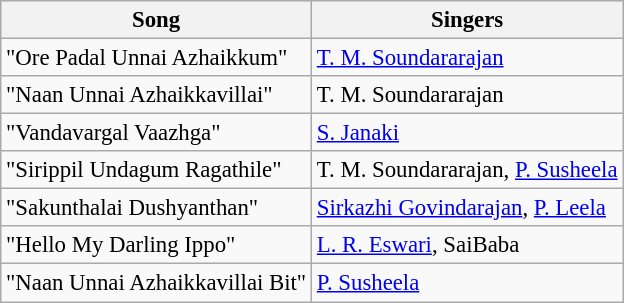<table class="wikitable" style="font-size:95%;">
<tr>
<th>Song</th>
<th>Singers</th>
</tr>
<tr>
<td>"Ore Padal Unnai Azhaikkum"</td>
<td><a href='#'>T. M. Soundararajan</a></td>
</tr>
<tr>
<td>"Naan Unnai Azhaikkavillai"</td>
<td>T. M. Soundararajan</td>
</tr>
<tr>
<td>"Vandavargal Vaazhga"</td>
<td><a href='#'>S. Janaki</a></td>
</tr>
<tr>
<td>"Sirippil Undagum Ragathile"</td>
<td>T. M. Soundararajan, <a href='#'>P. Susheela</a></td>
</tr>
<tr>
<td>"Sakunthalai Dushyanthan"</td>
<td><a href='#'>Sirkazhi Govindarajan</a>, <a href='#'>P. Leela</a></td>
</tr>
<tr>
<td>"Hello My Darling Ippo"</td>
<td><a href='#'>L. R. Eswari</a>, SaiBaba</td>
</tr>
<tr>
<td>"Naan Unnai Azhaikkavillai Bit"</td>
<td><a href='#'>P. Susheela</a></td>
</tr>
</table>
